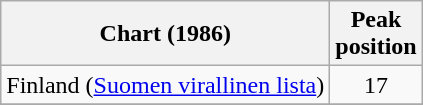<table class="wikitable sortable">
<tr>
<th>Chart (1986)</th>
<th style="text-align:center;">Peak<br>position</th>
</tr>
<tr>
<td>Finland (<a href='#'>Suomen virallinen lista</a>)</td>
<td style="text-align:center;">17</td>
</tr>
<tr>
</tr>
<tr>
</tr>
<tr>
</tr>
</table>
